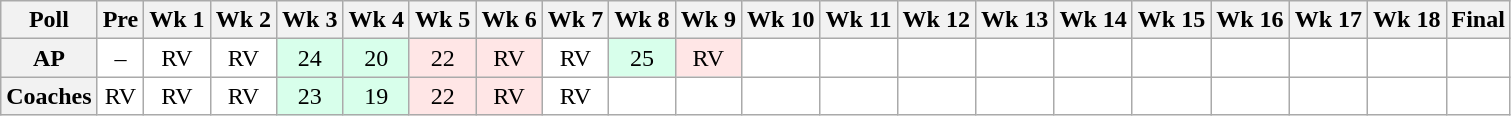<table class="wikitable" style="white-space:nowrap;">
<tr>
<th>Poll</th>
<th>Pre</th>
<th>Wk 1</th>
<th>Wk 2</th>
<th>Wk 3</th>
<th>Wk 4</th>
<th>Wk 5</th>
<th>Wk 6</th>
<th>Wk 7</th>
<th>Wk 8</th>
<th>Wk 9</th>
<th>Wk 10</th>
<th>Wk 11</th>
<th>Wk 12</th>
<th>Wk 13</th>
<th>Wk 14</th>
<th>Wk 15</th>
<th>Wk 16</th>
<th>Wk 17</th>
<th>Wk 18</th>
<th>Final</th>
</tr>
<tr style="text-align:center;">
<th>AP</th>
<td style="background:#FFF;">–</td>
<td style="background:#FFF;">RV</td>
<td style="background:#FFF;">RV</td>
<td style="background:#D8FFEB;">24</td>
<td style="background:#D8FFEB;">20</td>
<td style="background:#FFE6E6;">22</td>
<td style="background:#FFE6E6;">RV</td>
<td style="background:#FFF;">RV</td>
<td style="background:#D8FFEB;">25</td>
<td style="background:#FFE6E6;">RV</td>
<td style="background:#FFF;"></td>
<td style="background:#FFF;"></td>
<td style="background:#FFF;"></td>
<td style="background:#FFF;"></td>
<td style="background:#FFF;"></td>
<td style="background:#FFF;"></td>
<td style="background:#FFF;"></td>
<td style="background:#FFF;"></td>
<td style="background:#FFF;"></td>
<td style="background:#FFF;"></td>
</tr>
<tr style="text-align:center;">
<th>Coaches</th>
<td style="background:#FFF;">RV</td>
<td style="background:#FFF;">RV</td>
<td style="background:#FFF;">RV</td>
<td style="background:#D8FFEB;">23</td>
<td style="background:#D8FFEB;">19</td>
<td style="background:#FFE6E6;">22</td>
<td style="background:#FFE6E6;">RV</td>
<td style="background:#FFF;">RV</td>
<td style="background:#FFF;"></td>
<td style="background:#FFF;"></td>
<td style="background:#FFF;"></td>
<td style="background:#FFF;"></td>
<td style="background:#FFF;"></td>
<td style="background:#FFF;"></td>
<td style="background:#FFF;"></td>
<td style="background:#FFF;"></td>
<td style="background:#FFF;"></td>
<td style="background:#FFF;"></td>
<td style="background:#FFF;"></td>
<td style="background:#FFF;"></td>
</tr>
</table>
